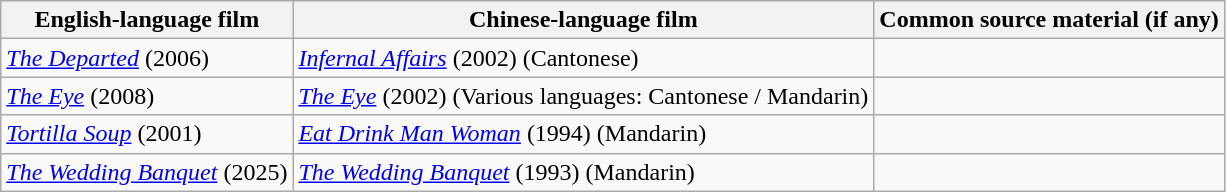<table class="wikitable">
<tr>
<th>English-language film</th>
<th>Chinese-language film</th>
<th>Common source material (if any)</th>
</tr>
<tr>
<td><em><a href='#'>The Departed</a></em> (2006)</td>
<td><em><a href='#'>Infernal Affairs</a></em> (2002) (Cantonese)</td>
<td></td>
</tr>
<tr>
<td><em><a href='#'>The Eye</a></em> (2008)</td>
<td><em><a href='#'>The Eye</a></em> (2002) (Various languages: Cantonese / Mandarin)</td>
<td></td>
</tr>
<tr>
<td><em><a href='#'>Tortilla Soup</a></em> (2001)</td>
<td><em><a href='#'>Eat Drink Man Woman</a></em> (1994) (Mandarin)</td>
<td></td>
</tr>
<tr>
<td><em><a href='#'>The Wedding Banquet</a></em> (2025)</td>
<td><em><a href='#'>The Wedding Banquet</a></em> (1993) (Mandarin)</td>
<td></td>
</tr>
</table>
